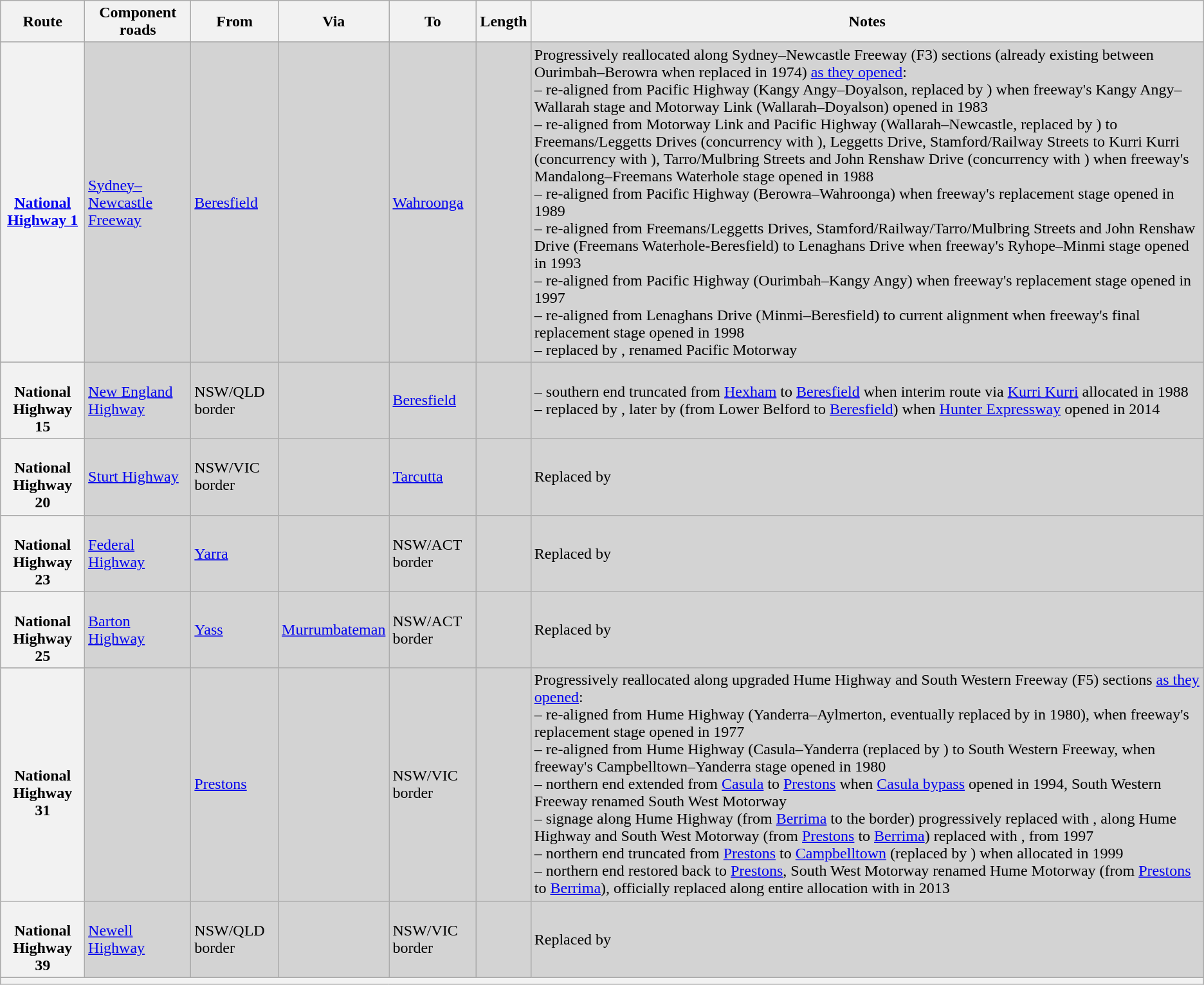<table class="wikitable sortable">
<tr>
<th scope="col">Route</th>
<th scope="col">Component roads</th>
<th scope="col">From</th>
<th scope="col">Via</th>
<th scope="col">To</th>
<th scope="col">Length</th>
<th scope="col">Notes</th>
</tr>
<tr>
</tr>
<tr style="background:#d3d3d3;">
<th><br><a href='#'>National Highway 1</a></th>
<td><a href='#'>Sydney–Newcastle Freeway</a></td>
<td><a href='#'>Beresfield</a></td>
<td></td>
<td><a href='#'>Wahroonga</a></td>
<td></td>
<td>Progressively reallocated along Sydney–Newcastle Freeway (F3) sections (already existing between Ourimbah–Berowra when  replaced  in 1974) <a href='#'>as they opened</a>:<br>– re-aligned from Pacific Highway (Kangy Angy–Doyalson, replaced by ) when freeway's Kangy Angy–Wallarah stage and Motorway Link (Wallarah–Doyalson) opened in 1983<br>– re-aligned from Motorway Link and Pacific Highway (Wallarah–Newcastle, replaced by ) to Freemans/Leggetts Drives (concurrency with ), Leggetts Drive, Stamford/Railway Streets to Kurri Kurri (concurrency with ), Tarro/Mulbring Streets and John Renshaw Drive (concurrency with ) when freeway's Mandalong–Freemans Waterhole stage opened in 1988<br>– re-aligned from Pacific Highway (Berowra–Wahroonga) when freeway's replacement stage opened in 1989<br>– re-aligned from Freemans/Leggetts Drives, Stamford/Railway/Tarro/Mulbring Streets and John Renshaw Drive (Freemans Waterhole-Beresfield) to Lenaghans Drive when freeway's Ryhope–Minmi stage opened in 1993<br>– re-aligned from Pacific Highway (Ourimbah–Kangy Angy) when freeway's replacement stage opened in 1997<br>– re-aligned from Lenaghans Drive (Minmi–Beresfield) to current alignment when freeway's final replacement stage opened in 1998<br>– replaced by , renamed Pacific Motorway</td>
</tr>
<tr style="background:#d3d3d3;">
<th><br>National Highway 15</th>
<td><a href='#'>New England Highway</a></td>
<td>NSW/QLD border</td>
<td></td>
<td><a href='#'>Beresfield</a></td>
<td></td>
<td>– southern end truncated from <a href='#'>Hexham</a> to <a href='#'>Beresfield</a> when interim  route via <a href='#'>Kurri Kurri</a> allocated in 1988<br>– replaced by , later by  (from Lower Belford to <a href='#'>Beresfield</a>) when <a href='#'>Hunter Expressway</a> opened in 2014</td>
</tr>
<tr style="background:#d3d3d3;">
<th><br>National Highway 20</th>
<td><a href='#'>Sturt Highway</a></td>
<td>NSW/VIC border</td>
<td></td>
<td><a href='#'>Tarcutta</a></td>
<td></td>
<td>Replaced by </td>
</tr>
<tr style="background:#d3d3d3;">
<th><br>National Highway 23</th>
<td><a href='#'>Federal Highway</a></td>
<td><a href='#'>Yarra</a></td>
<td></td>
<td>NSW/ACT border</td>
<td></td>
<td>Replaced by </td>
</tr>
<tr style="background:#d3d3d3;">
<th><br>National Highway 25</th>
<td><a href='#'>Barton Highway</a></td>
<td><a href='#'>Yass</a></td>
<td><a href='#'>Murrumbateman</a></td>
<td>NSW/ACT border</td>
<td></td>
<td>Replaced by </td>
</tr>
<tr style="background:#d3d3d3;">
<th><br>National Highway 31</th>
<td></td>
<td><a href='#'>Prestons</a></td>
<td></td>
<td>NSW/VIC border</td>
<td></td>
<td>Progressively reallocated along upgraded Hume Highway and South Western Freeway (F5) sections <a href='#'>as they opened</a>:<br>– re-aligned from Hume Highway (Yanderra–Aylmerton, eventually replaced by  in 1980), when freeway's replacement stage opened in 1977<br>– re-aligned from Hume Highway (Casula–Yanderra (replaced by ) to South Western Freeway, when freeway's Campbelltown–Yanderra stage opened in 1980<br>– northern end extended from <a href='#'>Casula</a> to <a href='#'>Prestons</a> when <a href='#'>Casula bypass</a> opened in 1994, South Western Freeway renamed South West Motorway<br>– signage along Hume Highway (from <a href='#'>Berrima</a> to the border) progressively replaced with , along Hume Highway and South West Motorway (from <a href='#'>Prestons</a> to <a href='#'>Berrima</a>) replaced with , from 1997<br>– northern end truncated from <a href='#'>Prestons</a> to <a href='#'>Campbelltown</a> (replaced by ) when  allocated in 1999<br>– northern end restored back to <a href='#'>Prestons</a>, South West Motorway renamed Hume Motorway (from <a href='#'>Prestons</a> to <a href='#'>Berrima</a>), officially replaced along entire allocation with  in 2013</td>
</tr>
<tr style="background:#d3d3d3;">
<th> <br>National Highway 39</th>
<td><a href='#'>Newell Highway</a></td>
<td>NSW/QLD border</td>
<td></td>
<td>NSW/VIC border</td>
<td></td>
<td>Replaced by </td>
</tr>
<tr>
<td colspan="7" style="text-align:center; background:#f2f2f2;"></td>
</tr>
</table>
